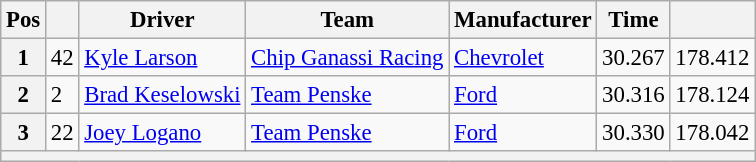<table class="wikitable" style="font-size:95%">
<tr>
<th>Pos</th>
<th></th>
<th>Driver</th>
<th>Team</th>
<th>Manufacturer</th>
<th>Time</th>
<th></th>
</tr>
<tr>
<th>1</th>
<td>42</td>
<td><a href='#'>Kyle Larson</a></td>
<td><a href='#'>Chip Ganassi Racing</a></td>
<td><a href='#'>Chevrolet</a></td>
<td>30.267</td>
<td>178.412</td>
</tr>
<tr>
<th>2</th>
<td>2</td>
<td><a href='#'>Brad Keselowski</a></td>
<td><a href='#'>Team Penske</a></td>
<td><a href='#'>Ford</a></td>
<td>30.316</td>
<td>178.124</td>
</tr>
<tr>
<th>3</th>
<td>22</td>
<td><a href='#'>Joey Logano</a></td>
<td><a href='#'>Team Penske</a></td>
<td><a href='#'>Ford</a></td>
<td>30.330</td>
<td>178.042</td>
</tr>
<tr>
<th colspan="7"></th>
</tr>
</table>
